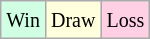<table class="wikitable">
<tr>
<td style="background:#d0ffe3;"><small>Win</small></td>
<td style="background:#ffd;"><small>Draw</small></td>
<td style="background:#ffd0e3;"><small>Loss</small></td>
</tr>
</table>
